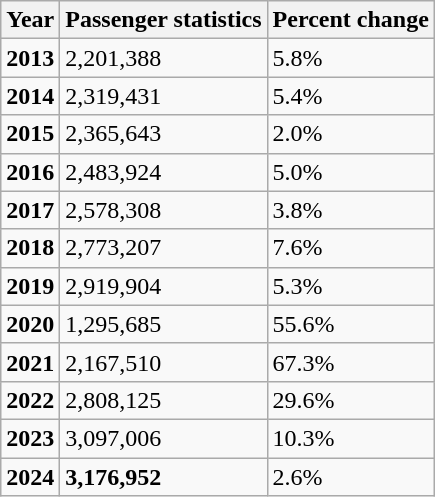<table class="wikitable">
<tr>
<th>Year</th>
<th>Passenger statistics</th>
<th>Percent change</th>
</tr>
<tr>
<td><strong>2013</strong></td>
<td>2,201,388</td>
<td> 5.8%</td>
</tr>
<tr>
<td><strong>2014</strong></td>
<td>2,319,431</td>
<td> 5.4%</td>
</tr>
<tr>
<td><strong>2015</strong></td>
<td>2,365,643</td>
<td> 2.0%</td>
</tr>
<tr>
<td><strong>2016</strong></td>
<td>2,483,924</td>
<td> 5.0%</td>
</tr>
<tr>
<td><strong>2017</strong></td>
<td>2,578,308</td>
<td> 3.8%</td>
</tr>
<tr>
<td><strong>2018</strong></td>
<td>2,773,207</td>
<td> 7.6%</td>
</tr>
<tr>
<td><strong>2019</strong></td>
<td>2,919,904</td>
<td> 5.3%</td>
</tr>
<tr>
<td><strong>2020</strong></td>
<td>1,295,685</td>
<td> 55.6%</td>
</tr>
<tr>
<td><strong>2021</strong></td>
<td>2,167,510</td>
<td> 67.3%</td>
</tr>
<tr>
<td><strong>2022</strong></td>
<td>2,808,125</td>
<td> 29.6%</td>
</tr>
<tr>
<td><strong>2023</strong></td>
<td>3,097,006</td>
<td> 10.3%</td>
</tr>
<tr>
<td><strong>2024</strong></td>
<td><strong>3,176,952</strong></td>
<td> 2.6%</td>
</tr>
</table>
